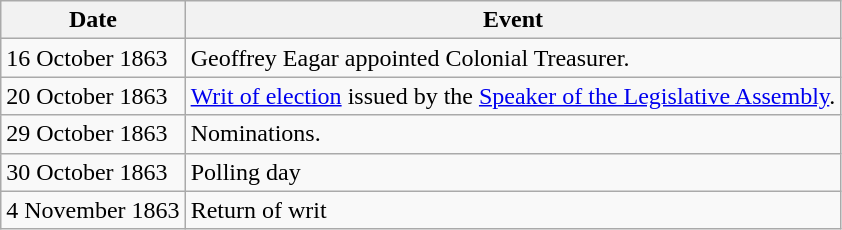<table class="wikitable">
<tr>
<th>Date</th>
<th>Event</th>
</tr>
<tr>
<td>16 October 1863</td>
<td>Geoffrey Eagar appointed Colonial Treasurer.</td>
</tr>
<tr>
<td>20 October 1863</td>
<td><a href='#'>Writ of election</a> issued by the <a href='#'>Speaker of the Legislative Assembly</a>.</td>
</tr>
<tr>
<td>29 October 1863</td>
<td>Nominations.</td>
</tr>
<tr>
<td>30 October 1863</td>
<td>Polling day</td>
</tr>
<tr>
<td>4 November 1863</td>
<td>Return of writ</td>
</tr>
</table>
